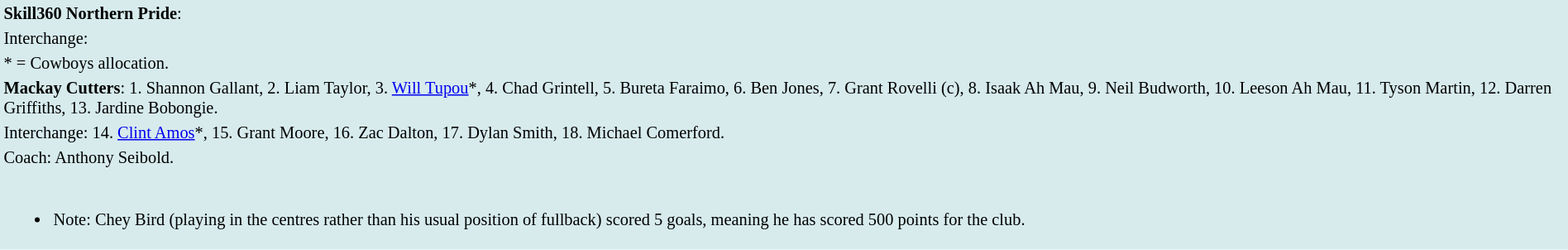<table style="background:#d7ebed; font-size:85%; width:100%;">
<tr>
<td><strong>Skill360 Northern Pride</strong>:             </td>
</tr>
<tr>
<td>Interchange:    </td>
</tr>
<tr>
<td>* = Cowboys allocation.</td>
</tr>
<tr>
<td><strong>Mackay Cutters</strong>: 1. Shannon Gallant, 2. Liam Taylor, 3. <a href='#'>Will Tupou</a>*, 4. Chad Grintell, 5. Bureta Faraimo, 6. Ben Jones, 7. Grant Rovelli (c), 8. Isaak Ah Mau, 9. Neil Budworth, 10. Leeson Ah Mau, 11. Tyson Martin, 12. Darren Griffiths, 13. Jardine Bobongie.</td>
</tr>
<tr>
<td>Interchange: 14. <a href='#'>Clint Amos</a>*, 15. Grant Moore, 16. Zac Dalton, 17. Dylan Smith, 18. Michael Comerford.</td>
</tr>
<tr>
<td>Coach: Anthony Seibold.</td>
</tr>
<tr>
<td><br><ul><li>Note: Chey Bird (playing in the centres rather than his usual position of fullback) scored 5 goals, meaning he has scored 500 points for the club.</li></ul></td>
</tr>
</table>
